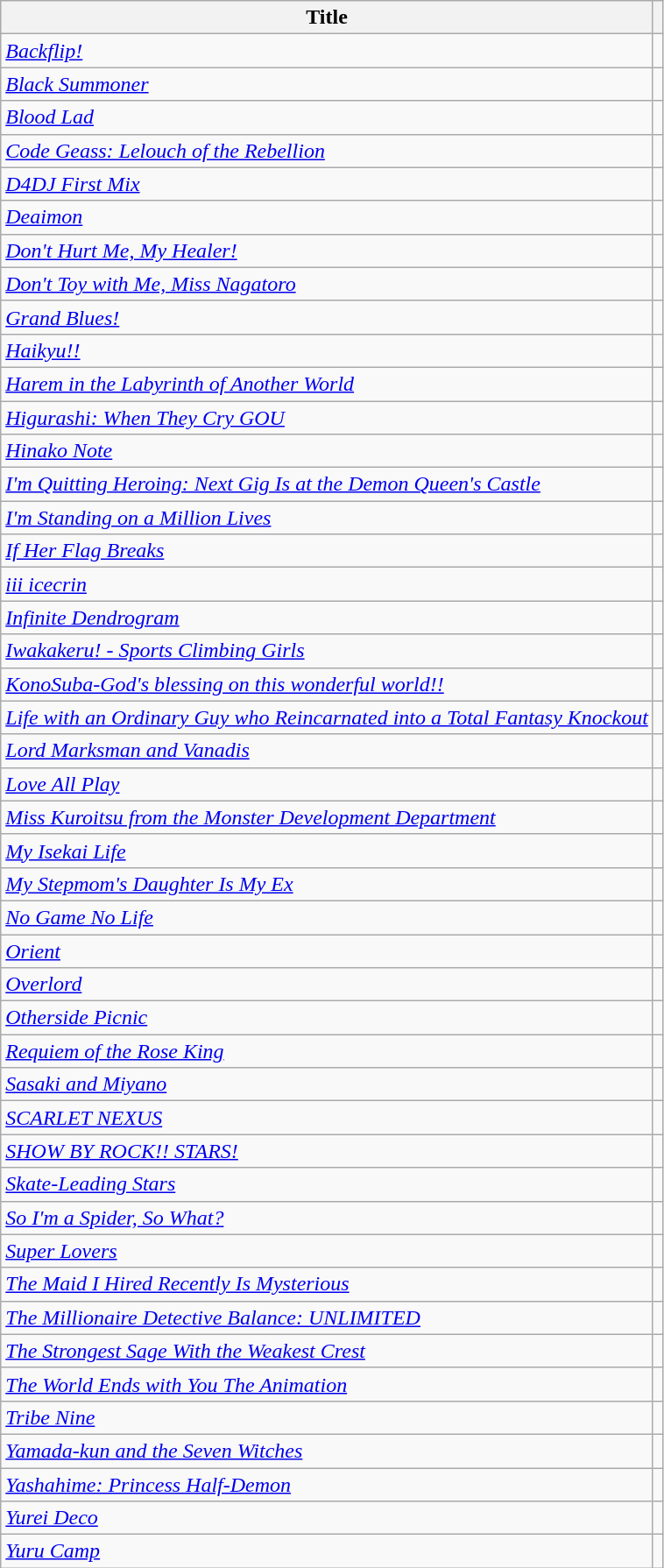<table class="wikitable sortable mw-collapsible mw-collapsed">
<tr>
<th>Title</th>
<th></th>
</tr>
<tr>
<td><em><a href='#'>Backflip!</a></em></td>
<td></td>
</tr>
<tr>
<td><em><a href='#'>Black Summoner</a></em></td>
<td></td>
</tr>
<tr>
<td><em><a href='#'>Blood Lad</a></em></td>
<td></td>
</tr>
<tr>
<td><em><a href='#'>Code Geass: Lelouch of the Rebellion</a></em></td>
<td></td>
</tr>
<tr>
<td><em><a href='#'>D4DJ First Mix</a></em></td>
<td></td>
</tr>
<tr>
<td><em><a href='#'>Deaimon</a></em></td>
<td></td>
</tr>
<tr>
<td><em><a href='#'>Don't Hurt Me, My Healer!</a></em></td>
<td></td>
</tr>
<tr>
<td><em><a href='#'>Don't Toy with Me, Miss Nagatoro</a></em></td>
<td></td>
</tr>
<tr>
<td><em><a href='#'>Grand Blues!</a></em></td>
<td></td>
</tr>
<tr>
<td><em><a href='#'>Haikyu!!</a></em></td>
<td></td>
</tr>
<tr>
<td><em><a href='#'>Harem in the Labyrinth of Another World</a></em></td>
<td></td>
</tr>
<tr>
<td><em><a href='#'>Higurashi: When They Cry GOU</a></em></td>
<td></td>
</tr>
<tr>
<td><em><a href='#'>Hinako Note</a></em></td>
<td></td>
</tr>
<tr>
<td><em><a href='#'>I'm Quitting Heroing: Next Gig Is at the Demon Queen's Castle</a></em></td>
<td></td>
</tr>
<tr>
<td><em><a href='#'>I'm Standing on a Million Lives</a></em></td>
<td></td>
</tr>
<tr>
<td><em><a href='#'>If Her Flag Breaks</a></em></td>
<td></td>
</tr>
<tr>
<td><em><a href='#'>iii icecrin</a></em></td>
<td></td>
</tr>
<tr>
<td><em><a href='#'>Infinite Dendrogram</a></em></td>
<td></td>
</tr>
<tr>
<td><em><a href='#'>Iwakakeru! - Sports Climbing Girls</a></em></td>
<td></td>
</tr>
<tr>
<td><em><a href='#'>KonoSuba-God's blessing on this wonderful world!!</a></em></td>
<td></td>
</tr>
<tr>
<td><em><a href='#'>Life with an Ordinary Guy who Reincarnated into a Total Fantasy Knockout</a></em></td>
<td></td>
</tr>
<tr>
<td><em><a href='#'>Lord Marksman and Vanadis</a></em></td>
<td></td>
</tr>
<tr>
<td><em><a href='#'>Love All Play</a></em></td>
<td></td>
</tr>
<tr>
<td><em><a href='#'>Miss Kuroitsu from the Monster Development Department</a></em></td>
<td></td>
</tr>
<tr>
<td><em><a href='#'>My Isekai Life</a></em></td>
<td></td>
</tr>
<tr>
<td><em><a href='#'>My Stepmom's Daughter Is My Ex</a></em></td>
<td></td>
</tr>
<tr>
<td><em><a href='#'>No Game No Life</a></em></td>
<td></td>
</tr>
<tr>
<td><em><a href='#'>Orient</a></em></td>
<td></td>
</tr>
<tr>
<td><em><a href='#'>Overlord</a></em></td>
<td></td>
</tr>
<tr>
<td><em><a href='#'>Otherside Picnic</a></em></td>
<td></td>
</tr>
<tr>
<td><em><a href='#'>Requiem of the Rose King</a></em></td>
<td></td>
</tr>
<tr>
<td><em><a href='#'>Sasaki and Miyano</a></em></td>
<td></td>
</tr>
<tr>
<td><em><a href='#'>SCARLET NEXUS</a></em></td>
<td></td>
</tr>
<tr>
<td><em><a href='#'>SHOW BY ROCK!! STARS!</a></em></td>
<td></td>
</tr>
<tr>
<td><em><a href='#'>Skate-Leading Stars</a></em></td>
<td></td>
</tr>
<tr>
<td><em><a href='#'>So I'm a Spider, So What?</a></em></td>
<td></td>
</tr>
<tr>
<td><em><a href='#'>Super Lovers</a></em></td>
<td></td>
</tr>
<tr>
<td><em><a href='#'>The Maid I Hired Recently Is Mysterious</a></em></td>
<td></td>
</tr>
<tr>
<td><em><a href='#'>The Millionaire Detective Balance: UNLIMITED</a></em></td>
<td></td>
</tr>
<tr>
<td><em><a href='#'>The Strongest Sage With the Weakest Crest</a></em></td>
<td></td>
</tr>
<tr>
<td><em><a href='#'>The World Ends with You The Animation</a></em></td>
<td></td>
</tr>
<tr>
<td><em><a href='#'>Tribe Nine</a></em></td>
<td></td>
</tr>
<tr>
<td><em><a href='#'>Yamada-kun and the Seven Witches</a></em></td>
<td></td>
</tr>
<tr>
<td><em><a href='#'>Yashahime: Princess Half-Demon</a></em></td>
<td></td>
</tr>
<tr>
<td><em><a href='#'>Yurei Deco</a></em></td>
<td></td>
</tr>
<tr>
<td><em><a href='#'>Yuru Camp</a></em></td>
<td></td>
</tr>
</table>
